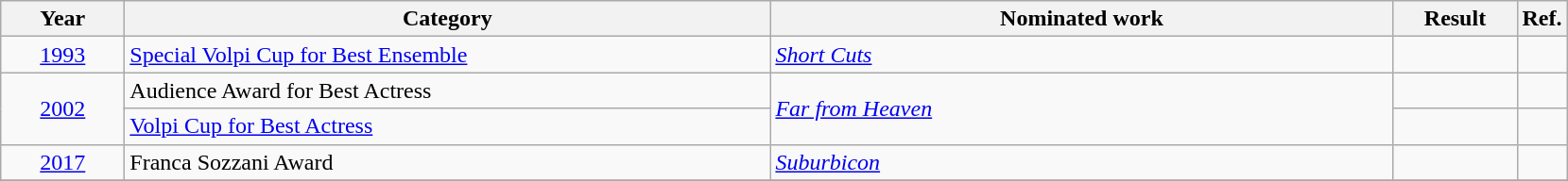<table class=wikitable>
<tr>
<th scope="col" style="width:5em;">Year</th>
<th scope="col" style="width:28em;">Category</th>
<th scope="col" style="width:27em;">Nominated work</th>
<th scope="col" style="width:5em;">Result</th>
<th>Ref.</th>
</tr>
<tr>
<td style="text-align:center;"><a href='#'>1993</a></td>
<td><a href='#'>Special Volpi Cup for Best Ensemble</a></td>
<td><em><a href='#'>Short Cuts</a></em></td>
<td></td>
<td style="text-align:center;"></td>
</tr>
<tr>
<td style="text-align:center;", rowspan="2"><a href='#'>2002</a></td>
<td>Audience Award for Best Actress</td>
<td rowspan="2"><em><a href='#'>Far from Heaven</a></em></td>
<td></td>
<td style="text-align:center;"></td>
</tr>
<tr>
<td><a href='#'>Volpi Cup for Best Actress</a></td>
<td></td>
<td style="text-align:center;"></td>
</tr>
<tr>
<td style="text-align:center;"><a href='#'>2017</a></td>
<td>Franca Sozzani Award</td>
<td><em><a href='#'>Suburbicon</a></em></td>
<td></td>
<td style="text-align:center;"></td>
</tr>
<tr>
</tr>
</table>
